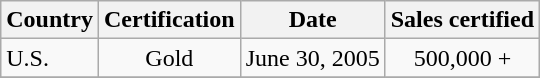<table class="wikitable sortable">
<tr>
<th>Country</th>
<th>Certification</th>
<th>Date</th>
<th>Sales certified</th>
</tr>
<tr>
<td>U.S.</td>
<td align="center">Gold</td>
<td align="center">June 30, 2005</td>
<td align="center">500,000 +</td>
</tr>
<tr>
</tr>
</table>
